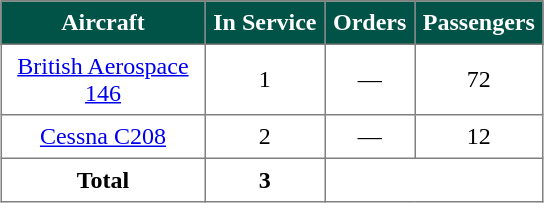<table class="toccolours" border="1" cellpadding="5" style="border-collapse: collapse;text-align:center; margin:1em auto">
<tr style="background:#015347; color:white;">
<th style="width:125px;">Aircraft</th>
<th>In Service</th>
<th>Orders</th>
<th>Passengers</th>
</tr>
<tr>
<td><a href='#'>British Aerospace 146</a></td>
<td>1</td>
<td>—</td>
<td>72</td>
</tr>
<tr>
<td><a href='#'>Cessna C208</a></td>
<td>2</td>
<td>—</td>
<td>12</td>
</tr>
<tr>
<th>Total</th>
<th>3</th>
<th colspan=2></th>
</tr>
</table>
